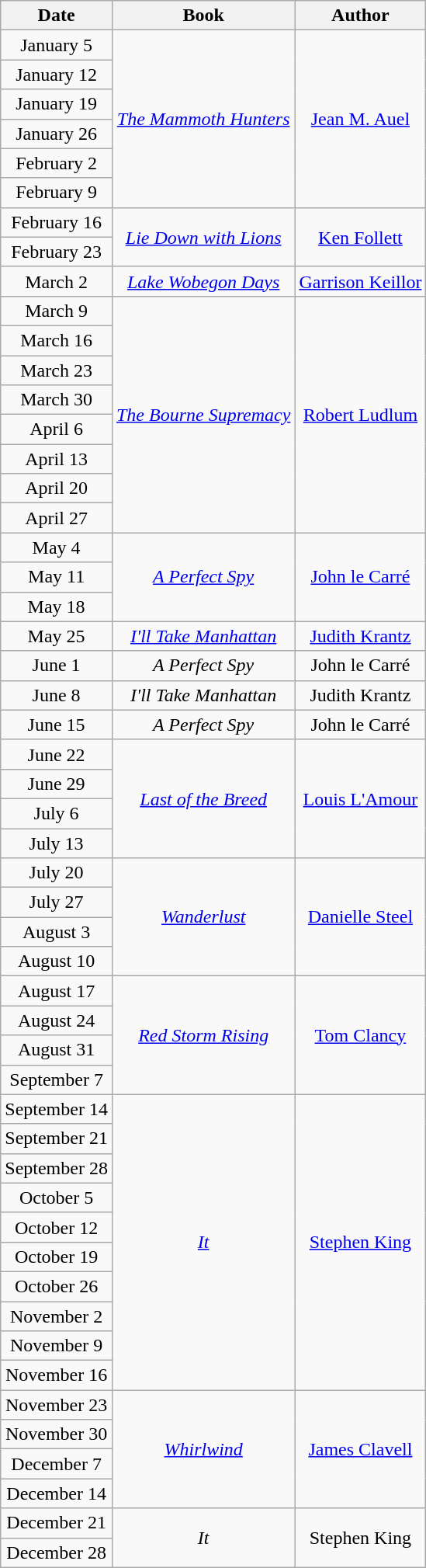<table class="wikitable sortable" style="text-align: center">
<tr>
<th>Date</th>
<th>Book</th>
<th>Author</th>
</tr>
<tr>
<td>January 5</td>
<td rowspan=6><em><a href='#'>The Mammoth Hunters</a></em></td>
<td rowspan=6><a href='#'>Jean M. Auel</a></td>
</tr>
<tr>
<td>January 12</td>
</tr>
<tr>
<td>January 19</td>
</tr>
<tr>
<td>January 26</td>
</tr>
<tr>
<td>February 2</td>
</tr>
<tr>
<td>February 9</td>
</tr>
<tr>
<td>February 16</td>
<td rowspan=2><em><a href='#'>Lie Down with Lions</a></em></td>
<td rowspan=2><a href='#'>Ken Follett</a></td>
</tr>
<tr>
<td>February 23</td>
</tr>
<tr>
<td>March 2</td>
<td><em><a href='#'>Lake Wobegon Days</a></em></td>
<td><a href='#'>Garrison Keillor</a></td>
</tr>
<tr>
<td>March 9</td>
<td rowspan=8><em><a href='#'>The Bourne Supremacy</a></em></td>
<td rowspan=8><a href='#'>Robert Ludlum</a></td>
</tr>
<tr>
<td>March 16</td>
</tr>
<tr>
<td>March 23</td>
</tr>
<tr>
<td>March 30</td>
</tr>
<tr>
<td>April 6</td>
</tr>
<tr>
<td>April 13</td>
</tr>
<tr>
<td>April 20</td>
</tr>
<tr>
<td>April 27</td>
</tr>
<tr>
<td>May 4</td>
<td rowspan=3><em><a href='#'>A Perfect Spy</a></em></td>
<td rowspan=3><a href='#'>John le Carré</a></td>
</tr>
<tr>
<td>May 11</td>
</tr>
<tr>
<td>May 18</td>
</tr>
<tr>
<td>May 25</td>
<td><em><a href='#'>I'll Take Manhattan</a></em></td>
<td><a href='#'>Judith Krantz</a></td>
</tr>
<tr>
<td>June 1</td>
<td><em>A Perfect Spy</em></td>
<td>John le Carré</td>
</tr>
<tr>
<td>June 8</td>
<td><em>I'll Take Manhattan</em></td>
<td>Judith Krantz</td>
</tr>
<tr>
<td>June 15</td>
<td><em>A Perfect Spy</em></td>
<td>John le Carré</td>
</tr>
<tr>
<td>June 22</td>
<td rowspan=4><em><a href='#'>Last of the Breed</a></em></td>
<td rowspan=4><a href='#'>Louis L'Amour</a></td>
</tr>
<tr>
<td>June 29</td>
</tr>
<tr>
<td>July 6</td>
</tr>
<tr>
<td>July 13</td>
</tr>
<tr>
<td>July 20</td>
<td rowspan=4><em><a href='#'>Wanderlust</a></em></td>
<td rowspan=4><a href='#'>Danielle Steel</a></td>
</tr>
<tr>
<td>July 27</td>
</tr>
<tr>
<td>August 3</td>
</tr>
<tr>
<td>August 10</td>
</tr>
<tr>
<td>August 17</td>
<td rowspan=4><em><a href='#'>Red Storm Rising</a></em></td>
<td rowspan=4><a href='#'>Tom Clancy</a></td>
</tr>
<tr>
<td>August 24</td>
</tr>
<tr>
<td>August 31</td>
</tr>
<tr>
<td>September 7</td>
</tr>
<tr>
<td>September 14</td>
<td rowspan=10><em><a href='#'>It</a></em></td>
<td rowspan=10><a href='#'>Stephen King</a></td>
</tr>
<tr>
<td>September 21</td>
</tr>
<tr>
<td>September 28</td>
</tr>
<tr>
<td>October 5</td>
</tr>
<tr>
<td>October 12</td>
</tr>
<tr>
<td>October 19</td>
</tr>
<tr>
<td>October 26</td>
</tr>
<tr>
<td>November 2</td>
</tr>
<tr>
<td>November 9</td>
</tr>
<tr>
<td>November 16</td>
</tr>
<tr>
<td>November 23</td>
<td rowspan=4><em><a href='#'>Whirlwind</a></em></td>
<td rowspan=4><a href='#'>James Clavell</a></td>
</tr>
<tr>
<td>November 30</td>
</tr>
<tr>
<td>December 7</td>
</tr>
<tr>
<td>December 14</td>
</tr>
<tr>
<td>December 21</td>
<td rowspan=2><em>It</em></td>
<td rowspan=2>Stephen King</td>
</tr>
<tr>
<td>December 28</td>
</tr>
</table>
